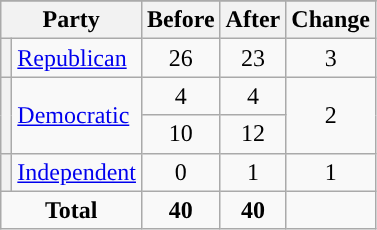<table class="wikitable" style="text-align:center;">
<tr>
</tr>
<tr>
<th colspan=2>Party</th>
<th>Before</th>
<th>After</th>
<th>Change</th>
</tr>
<tr>
<th style="background-color:"></th>
<td style="text-align:left;"><a href='#'>Republican</a></td>
<td>26</td>
<td>23</td>
<td> 3</td>
</tr>
<tr>
<th rowspan=2 style="background-color:"></th>
<td rowspan=2 style="text-align:left;"><a href='#'>Democratic</a></td>
<td>4</td>
<td>4</td>
<td rowspan=2> 2</td>
</tr>
<tr>
<td>10</td>
<td>12</td>
</tr>
<tr>
<th style="background-color:"></th>
<td style="text-align:left;"><a href='#'>Independent</a></td>
<td>0</td>
<td>1</td>
<td> 1</td>
</tr>
<tr>
<td colspan=2><strong>Total</strong></td>
<td><strong>40</strong></td>
<td><strong>40</strong></td>
<td></td>
</tr>
</table>
